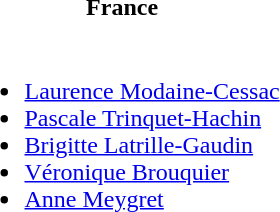<table>
<tr>
<th>France</th>
</tr>
<tr>
<td><br><ul><li><a href='#'>Laurence Modaine-Cessac</a></li><li><a href='#'>Pascale Trinquet-Hachin</a></li><li><a href='#'>Brigitte Latrille-Gaudin</a></li><li><a href='#'>Véronique Brouquier</a></li><li><a href='#'>Anne Meygret</a></li></ul></td>
</tr>
</table>
